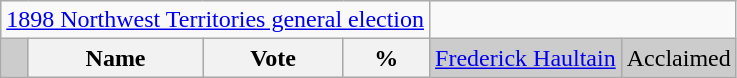<table class="wikitable">
<tr>
<td colspan=4 align=center><a href='#'>1898 Northwest Territories general election</a></td>
</tr>
<tr bgcolor="CCCCCC">
<td></td>
<th>Name</th>
<th>Vote</th>
<th>%<br></th>
<td><a href='#'>Frederick Haultain</a></td>
<td colspan="2" align=center>Acclaimed</td>
</tr>
</table>
